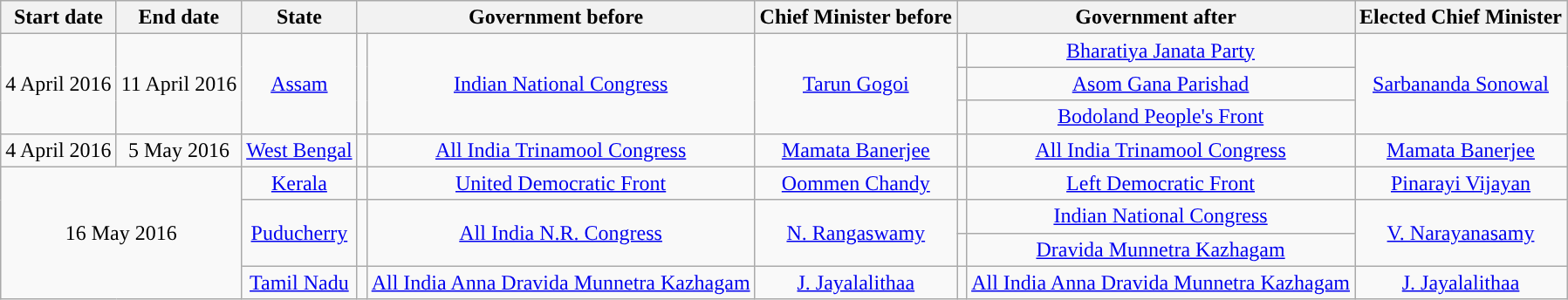<table class="wikitable">
<tr>
<th>Start date</th>
<th>End date</th>
<th>State</th>
<th colspan="2">Government before</th>
<th>Chief Minister before</th>
<th colspan="2">Government after</th>
<th>Elected Chief Minister</th>
</tr>
<tr style="text-align:center;">
<td rowspan="3">4 April 2016</td>
<td rowspan="3">11 April 2016</td>
<td rowspan="3"><a href='#'>Assam</a></td>
<td rowspan="3"></td>
<td rowspan="3"><a href='#'>Indian National Congress</a></td>
<td rowspan="3"><a href='#'>Tarun Gogoi</a></td>
<td></td>
<td><a href='#'>Bharatiya Janata Party</a></td>
<td rowspan="3"><a href='#'>Sarbananda Sonowal</a></td>
</tr>
<tr style="text-align:center;">
<td></td>
<td><a href='#'>Asom Gana Parishad</a></td>
</tr>
<tr style="text-align:center;">
<td></td>
<td><a href='#'>Bodoland People's Front</a></td>
</tr>
<tr style="text-align:center;">
<td>4 April 2016</td>
<td>5 May 2016</td>
<td><a href='#'>West Bengal</a></td>
<td></td>
<td><a href='#'>All India Trinamool Congress</a></td>
<td><a href='#'>Mamata Banerjee</a></td>
<td></td>
<td><a href='#'>All India Trinamool Congress</a></td>
<td><a href='#'>Mamata Banerjee</a></td>
</tr>
<tr style="text-align:center;">
<td colspan="2" Rowspan="4">16 May 2016</td>
<td><a href='#'>Kerala</a></td>
<td></td>
<td><a href='#'>United Democratic Front</a></td>
<td><a href='#'>Oommen Chandy</a></td>
<td></td>
<td><a href='#'>Left Democratic Front</a></td>
<td><a href='#'>Pinarayi Vijayan</a></td>
</tr>
<tr style="text-align:center;">
<td rowspan="2"><a href='#'>Puducherry</a></td>
<td rowspan=2"></td>
<td rowspan=2"><a href='#'>All India N.R. Congress</a></td>
<td rowspan=2"><a href='#'>N. Rangaswamy</a></td>
<td></td>
<td><a href='#'>Indian National Congress</a></td>
<td rowspan="2"><a href='#'>V. Narayanasamy</a></td>
</tr>
<tr style="text-align:center;">
<td></td>
<td><a href='#'>Dravida Munnetra Kazhagam</a></td>
</tr>
<tr style="text-align:center;">
<td><a href='#'>Tamil Nadu</a></td>
<td></td>
<td><a href='#'>All India Anna Dravida Munnetra Kazhagam</a></td>
<td><a href='#'>J. Jayalalithaa</a></td>
<td></td>
<td><a href='#'>All India Anna Dravida Munnetra Kazhagam</a></td>
<td><a href='#'>J. Jayalalithaa</a></td>
</tr>
</table>
